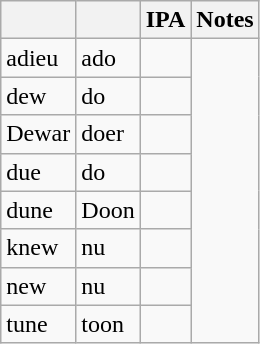<table class="wikitable sortable mw-collapsible mw-collapsed">
<tr>
<th></th>
<th></th>
<th>IPA</th>
<th>Notes</th>
</tr>
<tr>
<td>adieu</td>
<td>ado</td>
<td></td>
</tr>
<tr>
<td>dew</td>
<td>do</td>
<td></td>
</tr>
<tr>
<td>Dewar</td>
<td>doer</td>
<td></td>
</tr>
<tr>
<td>due</td>
<td>do</td>
<td></td>
</tr>
<tr>
<td>dune</td>
<td>Doon</td>
<td></td>
</tr>
<tr>
<td>knew</td>
<td>nu</td>
<td></td>
</tr>
<tr>
<td>new</td>
<td>nu</td>
<td></td>
</tr>
<tr>
<td>tune</td>
<td>toon</td>
<td></td>
</tr>
</table>
